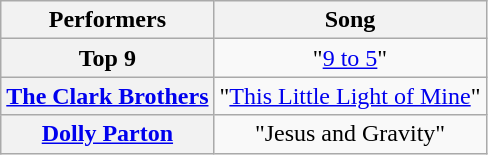<table class="wikitable unsortable" style="text-align:center;">
<tr>
<th scope="col">Performers</th>
<th scope="col">Song</th>
</tr>
<tr>
<th scope="row">Top 9</th>
<td>"<a href='#'>9 to 5</a>"</td>
</tr>
<tr>
<th scope="row"><a href='#'>The Clark Brothers</a></th>
<td>"<a href='#'>This Little Light of Mine</a>"</td>
</tr>
<tr>
<th scope="row"><a href='#'>Dolly Parton</a></th>
<td>"Jesus and Gravity"</td>
</tr>
</table>
